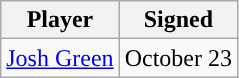<table class="wikitable sortable sortable">
<tr>
<th>Player</th>
<th>Signed</th>
</tr>
<tr style="text-align: center">
<td><a href='#'>Josh Green</a></td>
<td>October 23</td>
</tr>
</table>
